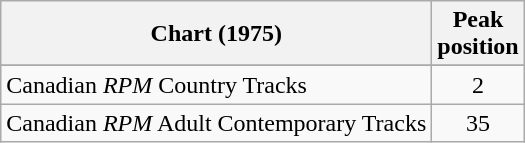<table class="wikitable sortable">
<tr>
<th align="left">Chart (1975)</th>
<th align="center">Peak<br>position</th>
</tr>
<tr>
</tr>
<tr>
<td align="left">Canadian <em>RPM</em> Country Tracks</td>
<td align="center">2</td>
</tr>
<tr>
<td align="left">Canadian <em>RPM</em> Adult Contemporary Tracks</td>
<td align="center">35</td>
</tr>
</table>
